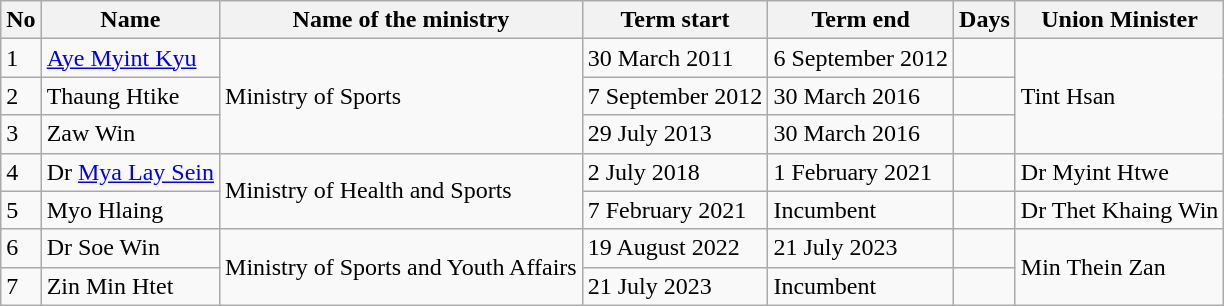<table class="wikitable collapsible collapsed sortable" style="border:0;">
<tr>
<th>No</th>
<th>Name</th>
<th>Name of the ministry</th>
<th>Term start</th>
<th>Term end</th>
<th>Days</th>
<th>Union Minister</th>
</tr>
<tr>
<td>1</td>
<td><a href='#'>Aye Myint Kyu</a></td>
<td rowspan=3>Ministry of Sports</td>
<td>30 March 2011</td>
<td>6 September 2012</td>
<td></td>
<td rowspan=3>Tint Hsan</td>
</tr>
<tr>
<td>2</td>
<td>Thaung Htike</td>
<td>7 September 2012</td>
<td>30 March 2016</td>
<td></td>
</tr>
<tr>
<td>3</td>
<td>Zaw Win</td>
<td>29 July 2013</td>
<td>30 March 2016</td>
<td></td>
</tr>
<tr>
<td>4</td>
<td>Dr <a href='#'>Mya Lay Sein</a></td>
<td rowspan=2>Ministry of Health and Sports</td>
<td>2 July 2018</td>
<td>1 February 2021</td>
<td></td>
<td>Dr Myint Htwe</td>
</tr>
<tr>
<td rowspan=2>5</td>
<td rowspan=2>Myo Hlaing</td>
<td rowspan=2>7 February 2021</td>
<td rowspan=2>Incumbent</td>
<td rowspan=2></td>
<td>Dr Thet Khaing Win</td>
</tr>
<tr>
<td rowspan=3>Ministry of Sports and Youth Affairs</td>
<td rowspan=3>Min Thein Zan</td>
</tr>
<tr>
<td>6</td>
<td>Dr Soe Win</td>
<td>19 August 2022</td>
<td>21 July 2023</td>
<td></td>
</tr>
<tr>
<td>7</td>
<td>Zin Min Htet</td>
<td>21 July 2023</td>
<td>Incumbent</td>
<td></td>
</tr>
</table>
